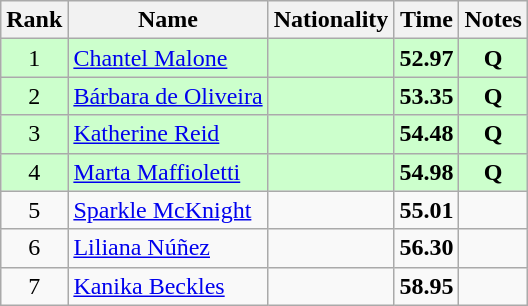<table class="wikitable sortable" style="text-align:center">
<tr>
<th>Rank</th>
<th>Name</th>
<th>Nationality</th>
<th>Time</th>
<th>Notes</th>
</tr>
<tr bgcolor=ccffcc>
<td>1</td>
<td align=left><a href='#'>Chantel Malone</a></td>
<td align=left></td>
<td><strong>52.97</strong></td>
<td><strong>Q</strong></td>
</tr>
<tr bgcolor=ccffcc>
<td>2</td>
<td align=left><a href='#'>Bárbara de Oliveira</a></td>
<td align=left></td>
<td><strong>53.35</strong></td>
<td><strong>Q</strong></td>
</tr>
<tr bgcolor=ccffcc>
<td>3</td>
<td align=left><a href='#'>Katherine Reid</a></td>
<td align=left></td>
<td><strong>54.48</strong></td>
<td><strong>Q</strong></td>
</tr>
<tr bgcolor=ccffcc>
<td>4</td>
<td align=left><a href='#'>Marta Maffioletti</a></td>
<td align=left></td>
<td><strong>54.98</strong></td>
<td><strong>Q</strong></td>
</tr>
<tr>
<td>5</td>
<td align=left><a href='#'>Sparkle McKnight</a></td>
<td align=left></td>
<td><strong>55.01</strong></td>
<td></td>
</tr>
<tr>
<td>6</td>
<td align=left><a href='#'>Liliana Núñez</a></td>
<td align=left></td>
<td><strong>56.30</strong></td>
<td></td>
</tr>
<tr>
<td>7</td>
<td align=left><a href='#'>Kanika Beckles</a></td>
<td align=left></td>
<td><strong>58.95</strong></td>
<td></td>
</tr>
</table>
